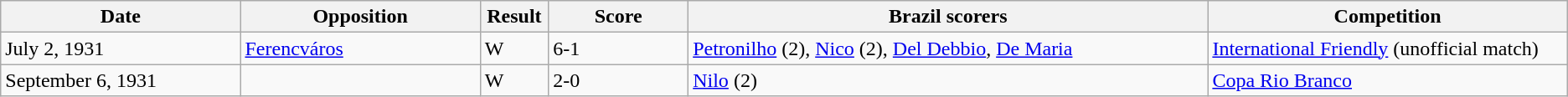<table class="wikitable" style="text-align: left;">
<tr>
<th width=12%>Date</th>
<th width=12%>Opposition</th>
<th width=1%>Result</th>
<th width=7%>Score</th>
<th width=26%>Brazil scorers</th>
<th width=18%>Competition</th>
</tr>
<tr>
<td>July 2, 1931</td>
<td> <a href='#'>Ferencváros</a></td>
<td>W</td>
<td>6-1</td>
<td><a href='#'>Petronilho</a> (2), <a href='#'>Nico</a> (2), <a href='#'>Del Debbio</a>, <a href='#'>De Maria</a></td>
<td><a href='#'>International Friendly</a> (unofficial match)</td>
</tr>
<tr>
<td>September 6, 1931</td>
<td></td>
<td>W</td>
<td>2-0</td>
<td><a href='#'>Nilo</a> (2)</td>
<td><a href='#'>Copa Rio Branco</a></td>
</tr>
</table>
